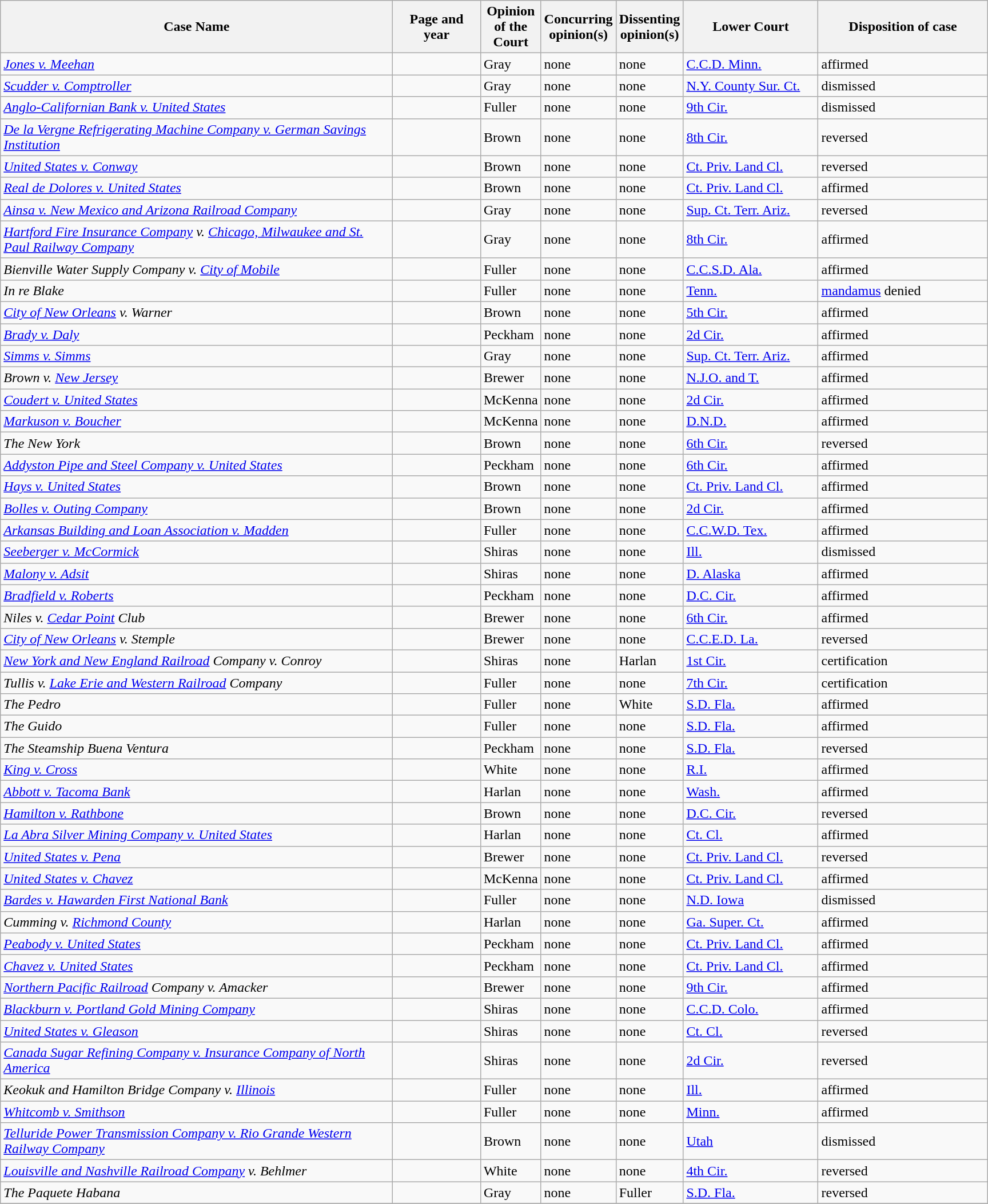<table class="wikitable sortable">
<tr>
<th scope="col" style="width: 450px;">Case Name</th>
<th scope="col" style="width: 95px;">Page and year</th>
<th scope="col" style="width: 10px;">Opinion of the Court</th>
<th scope="col" style="width: 10px;">Concurring opinion(s)</th>
<th scope="col" style="width: 10px;">Dissenting opinion(s)</th>
<th scope="col" style="width: 150px;">Lower Court</th>
<th scope="col" style="width: 190px;">Disposition of case</th>
</tr>
<tr>
<td><em><a href='#'>Jones v. Meehan</a></em></td>
<td align="right"></td>
<td>Gray</td>
<td>none</td>
<td>none</td>
<td><a href='#'>C.C.D. Minn.</a></td>
<td>affirmed</td>
</tr>
<tr>
<td><em><a href='#'>Scudder v. Comptroller</a></em></td>
<td align="right"></td>
<td>Gray</td>
<td>none</td>
<td>none</td>
<td><a href='#'>N.Y. County Sur. Ct.</a></td>
<td>dismissed</td>
</tr>
<tr>
<td><em><a href='#'>Anglo-Californian Bank v. United States</a></em></td>
<td align="right"></td>
<td>Fuller</td>
<td>none</td>
<td>none</td>
<td><a href='#'>9th Cir.</a></td>
<td>dismissed</td>
</tr>
<tr>
<td><em><a href='#'>De la Vergne Refrigerating Machine Company v. German Savings Institution</a></em></td>
<td align="right"></td>
<td>Brown</td>
<td>none</td>
<td>none</td>
<td><a href='#'>8th Cir.</a></td>
<td>reversed</td>
</tr>
<tr>
<td><em><a href='#'>United States v. Conway</a></em></td>
<td align="right"></td>
<td>Brown</td>
<td>none</td>
<td>none</td>
<td><a href='#'>Ct. Priv. Land Cl.</a></td>
<td>reversed</td>
</tr>
<tr>
<td><em><a href='#'>Real de Dolores v. United States</a></em></td>
<td align="right"></td>
<td>Brown</td>
<td>none</td>
<td>none</td>
<td><a href='#'>Ct. Priv. Land Cl.</a></td>
<td>affirmed</td>
</tr>
<tr>
<td><em><a href='#'>Ainsa v. New Mexico and Arizona Railroad Company</a></em></td>
<td align="right"></td>
<td>Gray</td>
<td>none</td>
<td>none</td>
<td><a href='#'>Sup. Ct. Terr. Ariz.</a></td>
<td>reversed</td>
</tr>
<tr>
<td><em><a href='#'>Hartford Fire Insurance Company</a> v. <a href='#'>Chicago, Milwaukee and St. Paul Railway Company</a></em></td>
<td align="right"></td>
<td>Gray</td>
<td>none</td>
<td>none</td>
<td><a href='#'>8th Cir.</a></td>
<td>affirmed</td>
</tr>
<tr>
<td><em>Bienville Water Supply Company v. <a href='#'>City of Mobile</a></em></td>
<td align="right"></td>
<td>Fuller</td>
<td>none</td>
<td>none</td>
<td><a href='#'>C.C.S.D. Ala.</a></td>
<td>affirmed</td>
</tr>
<tr>
<td><em>In re Blake</em></td>
<td align="right"></td>
<td>Fuller</td>
<td>none</td>
<td>none</td>
<td><a href='#'>Tenn.</a></td>
<td><a href='#'>mandamus</a> denied</td>
</tr>
<tr>
<td><em><a href='#'>City of New Orleans</a> v. Warner</em></td>
<td align="right"></td>
<td>Brown</td>
<td>none</td>
<td>none</td>
<td><a href='#'>5th Cir.</a></td>
<td>affirmed</td>
</tr>
<tr>
<td><em><a href='#'>Brady v. Daly</a></em></td>
<td align="right"></td>
<td>Peckham</td>
<td>none</td>
<td>none</td>
<td><a href='#'>2d Cir.</a></td>
<td>affirmed</td>
</tr>
<tr>
<td><em><a href='#'>Simms v. Simms</a></em></td>
<td align="right"></td>
<td>Gray</td>
<td>none</td>
<td>none</td>
<td><a href='#'>Sup. Ct. Terr. Ariz.</a></td>
<td>affirmed</td>
</tr>
<tr>
<td><em>Brown v. <a href='#'>New Jersey</a></em></td>
<td align="right"></td>
<td>Brewer</td>
<td>none</td>
<td>none</td>
<td><a href='#'>N.J.O. and T.</a></td>
<td>affirmed</td>
</tr>
<tr>
<td><em><a href='#'>Coudert v. United States</a></em></td>
<td align="right"></td>
<td>McKenna</td>
<td>none</td>
<td>none</td>
<td><a href='#'>2d Cir.</a></td>
<td>affirmed</td>
</tr>
<tr>
<td><em><a href='#'>Markuson v. Boucher</a></em></td>
<td align="right"></td>
<td>McKenna</td>
<td>none</td>
<td>none</td>
<td><a href='#'>D.N.D.</a></td>
<td>affirmed</td>
</tr>
<tr>
<td><em>The New York</em></td>
<td align="right"></td>
<td>Brown</td>
<td>none</td>
<td>none</td>
<td><a href='#'>6th Cir.</a></td>
<td>reversed</td>
</tr>
<tr>
<td><em><a href='#'>Addyston Pipe and Steel Company v. United States</a></em></td>
<td align="right"></td>
<td>Peckham</td>
<td>none</td>
<td>none</td>
<td><a href='#'>6th Cir.</a></td>
<td>affirmed</td>
</tr>
<tr>
<td><em><a href='#'>Hays v. United States</a></em></td>
<td align="right"></td>
<td>Brown</td>
<td>none</td>
<td>none</td>
<td><a href='#'>Ct. Priv. Land Cl.</a></td>
<td>affirmed</td>
</tr>
<tr>
<td><em><a href='#'>Bolles v. Outing Company</a></em></td>
<td align="right"></td>
<td>Brown</td>
<td>none</td>
<td>none</td>
<td><a href='#'>2d Cir.</a></td>
<td>affirmed</td>
</tr>
<tr>
<td><em><a href='#'>Arkansas Building and Loan Association v. Madden</a></em></td>
<td align="right"></td>
<td>Fuller</td>
<td>none</td>
<td>none</td>
<td><a href='#'>C.C.W.D. Tex.</a></td>
<td>affirmed</td>
</tr>
<tr>
<td><em><a href='#'>Seeberger v. McCormick</a></em></td>
<td align="right"></td>
<td>Shiras</td>
<td>none</td>
<td>none</td>
<td><a href='#'>Ill.</a></td>
<td>dismissed</td>
</tr>
<tr>
<td><em><a href='#'>Malony v. Adsit</a></em></td>
<td align="right"></td>
<td>Shiras</td>
<td>none</td>
<td>none</td>
<td><a href='#'>D. Alaska</a></td>
<td>affirmed</td>
</tr>
<tr>
<td><em><a href='#'>Bradfield v. Roberts</a></em></td>
<td align="right"></td>
<td>Peckham</td>
<td>none</td>
<td>none</td>
<td><a href='#'>D.C. Cir.</a></td>
<td>affirmed</td>
</tr>
<tr>
<td><em>Niles v. <a href='#'>Cedar Point</a> Club</em></td>
<td align="right"></td>
<td>Brewer</td>
<td>none</td>
<td>none</td>
<td><a href='#'>6th Cir.</a></td>
<td>affirmed</td>
</tr>
<tr>
<td><em><a href='#'>City of New Orleans</a> v. Stemple</em></td>
<td align="right"></td>
<td>Brewer</td>
<td>none</td>
<td>none</td>
<td><a href='#'>C.C.E.D. La.</a></td>
<td>reversed</td>
</tr>
<tr>
<td><em><a href='#'>New York and New England Railroad</a> Company v. Conroy</em></td>
<td align="right"></td>
<td>Shiras</td>
<td>none</td>
<td>Harlan</td>
<td><a href='#'>1st Cir.</a></td>
<td>certification</td>
</tr>
<tr>
<td><em>Tullis v. <a href='#'>Lake Erie and Western Railroad</a> Company</em></td>
<td align="right"></td>
<td>Fuller</td>
<td>none</td>
<td>none</td>
<td><a href='#'>7th Cir.</a></td>
<td>certification</td>
</tr>
<tr>
<td><em>The Pedro</em></td>
<td align="right"></td>
<td>Fuller</td>
<td>none</td>
<td>White</td>
<td><a href='#'>S.D. Fla.</a></td>
<td>affirmed</td>
</tr>
<tr>
<td><em>The Guido</em></td>
<td align="right"></td>
<td>Fuller</td>
<td>none</td>
<td>none</td>
<td><a href='#'>S.D. Fla.</a></td>
<td>affirmed</td>
</tr>
<tr>
<td><em>The Steamship Buena Ventura</em></td>
<td align="right"></td>
<td>Peckham</td>
<td>none</td>
<td>none</td>
<td><a href='#'>S.D. Fla.</a></td>
<td>reversed</td>
</tr>
<tr>
<td><em><a href='#'>King v. Cross</a></em></td>
<td align="right"></td>
<td>White</td>
<td>none</td>
<td>none</td>
<td><a href='#'>R.I.</a></td>
<td>affirmed</td>
</tr>
<tr>
<td><em><a href='#'>Abbott v. Tacoma Bank</a></em></td>
<td align="right"></td>
<td>Harlan</td>
<td>none</td>
<td>none</td>
<td><a href='#'>Wash.</a></td>
<td>affirmed</td>
</tr>
<tr>
<td><em><a href='#'>Hamilton v. Rathbone</a></em></td>
<td align="right"></td>
<td>Brown</td>
<td>none</td>
<td>none</td>
<td><a href='#'>D.C. Cir.</a></td>
<td>reversed</td>
</tr>
<tr>
<td><em><a href='#'>La Abra Silver Mining Company v. United States</a></em></td>
<td align="right"></td>
<td>Harlan</td>
<td>none</td>
<td>none</td>
<td><a href='#'>Ct. Cl.</a></td>
<td>affirmed</td>
</tr>
<tr>
<td><em><a href='#'>United States v. Pena</a></em></td>
<td align="right"></td>
<td>Brewer</td>
<td>none</td>
<td>none</td>
<td><a href='#'>Ct. Priv. Land Cl.</a></td>
<td>reversed</td>
</tr>
<tr>
<td><em><a href='#'>United States v. Chavez</a></em></td>
<td align="right"></td>
<td>McKenna</td>
<td>none</td>
<td>none</td>
<td><a href='#'>Ct. Priv. Land Cl.</a></td>
<td>affirmed</td>
</tr>
<tr>
<td><em><a href='#'>Bardes v. Hawarden First National Bank</a></em></td>
<td align="right"></td>
<td>Fuller</td>
<td>none</td>
<td>none</td>
<td><a href='#'>N.D. Iowa</a></td>
<td>dismissed</td>
</tr>
<tr>
<td><em>Cumming v. <a href='#'>Richmond County</a></em></td>
<td align="right"></td>
<td>Harlan</td>
<td>none</td>
<td>none</td>
<td><a href='#'>Ga. Super. Ct.</a></td>
<td>affirmed</td>
</tr>
<tr>
<td><em><a href='#'>Peabody v. United States</a></em></td>
<td align="right"></td>
<td>Peckham</td>
<td>none</td>
<td>none</td>
<td><a href='#'>Ct. Priv. Land Cl.</a></td>
<td>affirmed</td>
</tr>
<tr>
<td><em><a href='#'>Chavez v. United States</a></em></td>
<td align="right"></td>
<td>Peckham</td>
<td>none</td>
<td>none</td>
<td><a href='#'>Ct. Priv. Land Cl.</a></td>
<td>affirmed</td>
</tr>
<tr>
<td><em><a href='#'>Northern Pacific Railroad</a> Company v. Amacker</em></td>
<td align="right"></td>
<td>Brewer</td>
<td>none</td>
<td>none</td>
<td><a href='#'>9th Cir.</a></td>
<td>affirmed</td>
</tr>
<tr>
<td><em><a href='#'>Blackburn v. Portland Gold Mining Company</a></em></td>
<td align="right"></td>
<td>Shiras</td>
<td>none</td>
<td>none</td>
<td><a href='#'>C.C.D. Colo.</a></td>
<td>affirmed</td>
</tr>
<tr>
<td><em><a href='#'>United States v. Gleason </a></em></td>
<td align="right"></td>
<td>Shiras</td>
<td>none</td>
<td>none</td>
<td><a href='#'>Ct. Cl.</a></td>
<td>reversed</td>
</tr>
<tr>
<td><em><a href='#'>Canada Sugar Refining Company v. Insurance Company of North America</a></em></td>
<td align="right"></td>
<td>Shiras</td>
<td>none</td>
<td>none</td>
<td><a href='#'>2d Cir.</a></td>
<td>reversed</td>
</tr>
<tr>
<td><em>Keokuk and Hamilton Bridge Company v. <a href='#'>Illinois</a></em></td>
<td align="right"></td>
<td>Fuller</td>
<td>none</td>
<td>none</td>
<td><a href='#'>Ill.</a></td>
<td>affirmed</td>
</tr>
<tr>
<td><em><a href='#'>Whitcomb v. Smithson</a></em></td>
<td align="right"></td>
<td>Fuller</td>
<td>none</td>
<td>none</td>
<td><a href='#'>Minn.</a></td>
<td>affirmed</td>
</tr>
<tr>
<td><em><a href='#'>Telluride Power Transmission Company v. Rio Grande Western Railway Company</a></em></td>
<td align="right"></td>
<td>Brown</td>
<td>none</td>
<td>none</td>
<td><a href='#'>Utah</a></td>
<td>dismissed</td>
</tr>
<tr>
<td><em><a href='#'>Louisville and Nashville Railroad Company</a> v. Behlmer</em></td>
<td align="right"></td>
<td>White</td>
<td>none</td>
<td>none</td>
<td><a href='#'>4th Cir.</a></td>
<td>reversed</td>
</tr>
<tr>
<td><em>The Paquete Habana</em></td>
<td align="right"></td>
<td>Gray</td>
<td>none</td>
<td>Fuller</td>
<td><a href='#'>S.D. Fla.</a></td>
<td>reversed</td>
</tr>
<tr>
</tr>
</table>
